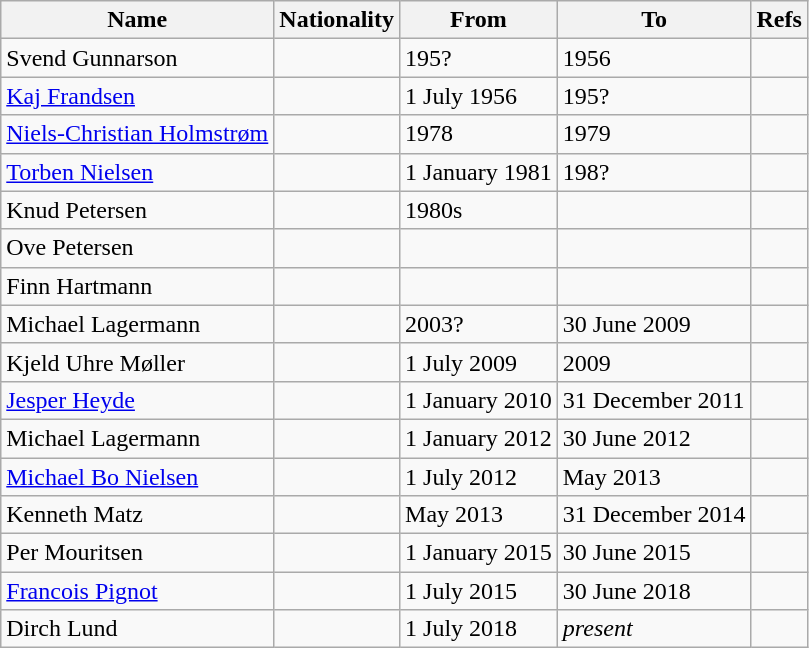<table class="wikitable plainrowheaders sortable" style="text-align:left">
<tr>
<th>Name</th>
<th>Nationality</th>
<th>From</th>
<th>To</th>
<th>Refs</th>
</tr>
<tr>
<td>Svend Gunnarson</td>
<td></td>
<td>195?</td>
<td>1956</td>
<td></td>
</tr>
<tr>
<td><a href='#'>Kaj Frandsen</a></td>
<td></td>
<td>1 July 1956</td>
<td>195?</td>
<td></td>
</tr>
<tr>
<td><a href='#'>Niels-Christian Holmstrøm</a></td>
<td></td>
<td>1978</td>
<td>1979</td>
<td></td>
</tr>
<tr>
<td><a href='#'>Torben Nielsen</a></td>
<td></td>
<td>1 January 1981</td>
<td>198?</td>
<td></td>
</tr>
<tr>
<td>Knud Petersen</td>
<td></td>
<td>1980s</td>
<td></td>
<td></td>
</tr>
<tr>
<td>Ove Petersen</td>
<td></td>
<td></td>
<td></td>
<td></td>
</tr>
<tr>
<td>Finn Hartmann</td>
<td></td>
<td></td>
<td></td>
<td></td>
</tr>
<tr>
<td>Michael Lagermann</td>
<td></td>
<td>2003?</td>
<td>30 June 2009</td>
<td></td>
</tr>
<tr>
<td>Kjeld Uhre Møller</td>
<td></td>
<td>1 July 2009</td>
<td>2009</td>
<td></td>
</tr>
<tr>
<td><a href='#'>Jesper Heyde</a></td>
<td></td>
<td>1 January 2010</td>
<td>31 December 2011</td>
<td></td>
</tr>
<tr>
<td>Michael Lagermann</td>
<td></td>
<td>1 January 2012</td>
<td>30 June 2012</td>
<td></td>
</tr>
<tr>
<td><a href='#'>Michael Bo Nielsen</a></td>
<td></td>
<td>1 July 2012</td>
<td>May 2013</td>
<td></td>
</tr>
<tr>
<td>Kenneth Matz</td>
<td></td>
<td>May 2013</td>
<td>31 December 2014</td>
<td></td>
</tr>
<tr>
<td>Per Mouritsen</td>
<td></td>
<td>1 January 2015</td>
<td>30 June 2015</td>
<td></td>
</tr>
<tr>
<td><a href='#'>Francois Pignot</a></td>
<td></td>
<td>1 July 2015</td>
<td>30 June 2018</td>
<td></td>
</tr>
<tr>
<td>Dirch Lund</td>
<td></td>
<td>1 July 2018</td>
<td><em>present</em></td>
<td></td>
</tr>
</table>
